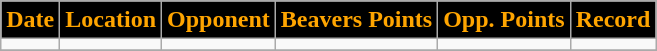<table class="wikitable" style="text-align:center">
<tr>
<th style="background:black;color:orange;">Date</th>
<th style="background:black;color:orange;">Location</th>
<th style="background:black;color:orange;">Opponent</th>
<th style="background:black;color:orange;">Beavers Points</th>
<th style="background:black;color:orange;">Opp. Points</th>
<th style="background:black;color:orange;">Record</th>
</tr>
<tr>
<td></td>
<td></td>
<td></td>
<td></td>
<td></td>
<td></td>
</tr>
<tr>
</tr>
</table>
